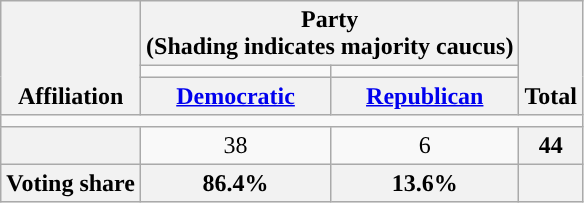<table class=wikitable style="text-align:center">
<tr style="vertical-align:bottom;">
<th rowspan=3>Affiliation</th>
<th colspan=2>Party <div>(Shading indicates majority caucus)</div></th>
<th rowspan=3>Total</th>
</tr>
<tr style="height:5px">
<td style="background-color:"></td>
<td style="background-color:"></td>
</tr>
<tr>
<th><a href='#'>Democratic</a></th>
<th><a href='#'>Republican</a></th>
</tr>
<tr>
<td colspan=5></td>
</tr>
<tr>
<th nowrap style="font-size:80%"></th>
<td>38</td>
<td>6</td>
<th>44</th>
</tr>
<tr>
<th>Voting share</th>
<th>86.4%</th>
<th>13.6%</th>
<th colspan=2></th>
</tr>
</table>
